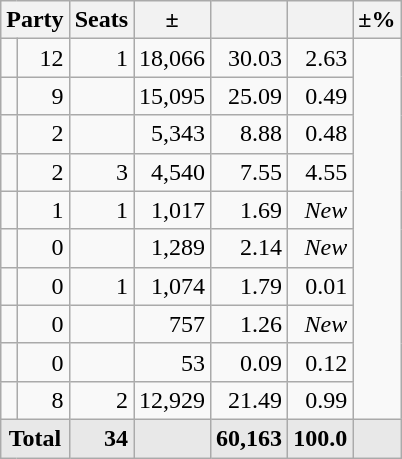<table class=wikitable>
<tr>
<th colspan=2 align=center>Party</th>
<th>Seats</th>
<th>±</th>
<th></th>
<th></th>
<th>±%</th>
</tr>
<tr>
<td></td>
<td align=right>12</td>
<td align=right>1</td>
<td align=right>18,066</td>
<td align=right>30.03</td>
<td align=right>2.63</td>
</tr>
<tr>
<td></td>
<td align=right>9</td>
<td align=right></td>
<td align=right>15,095</td>
<td align=right>25.09</td>
<td align=right>0.49</td>
</tr>
<tr>
<td></td>
<td align=right>2</td>
<td align=right></td>
<td align=right>5,343</td>
<td align=right>8.88</td>
<td align=right>0.48</td>
</tr>
<tr>
<td></td>
<td align=right>2</td>
<td align=right>3</td>
<td align=right>4,540</td>
<td align=right>7.55</td>
<td align=right>4.55</td>
</tr>
<tr>
<td></td>
<td align=right>1</td>
<td align=right>1</td>
<td align=right>1,017</td>
<td align=right>1.69</td>
<td align=right><em>New</em></td>
</tr>
<tr>
<td></td>
<td align=right>0</td>
<td align=right></td>
<td align=right>1,289</td>
<td align=right>2.14</td>
<td align=right><em>New</em></td>
</tr>
<tr>
<td></td>
<td align=right>0</td>
<td align=right>1</td>
<td align=right>1,074</td>
<td align=right>1.79</td>
<td align=right>0.01</td>
</tr>
<tr>
<td></td>
<td align=right>0</td>
<td align=right></td>
<td align=right>757</td>
<td align=right>1.26</td>
<td align=right><em>New</em></td>
</tr>
<tr>
<td></td>
<td align=right>0</td>
<td align=right></td>
<td align=right>53</td>
<td align=right>0.09</td>
<td align=right>0.12</td>
</tr>
<tr>
<td></td>
<td align=right>8</td>
<td align=right>2</td>
<td align=right>12,929</td>
<td align=right>21.49</td>
<td align=right>0.99</td>
</tr>
<tr style="font-weight:bold; background:rgb(232,232,232);">
<td colspan=2 align=center>Total</td>
<td align=right>34</td>
<td align=center></td>
<td align=right>60,163</td>
<td align=center>100.0</td>
<td align=center></td>
</tr>
</table>
